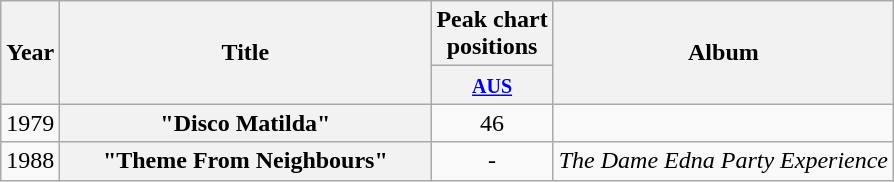<table class="wikitable plainrowheaders" style="text-align:center;" border="1">
<tr>
<th scope="col" rowspan="2">Year</th>
<th scope="col" rowspan="2" style="width:15em;">Title</th>
<th scope="col" colspan="1">Peak chart<br>positions</th>
<th scope="col" rowspan="2">Album</th>
</tr>
<tr>
<th scope="col" style="text-align:center;"><small><a href='#'>AUS</a></small><br></th>
</tr>
<tr>
<td>1979</td>
<th scope="row">"Disco Matilda"</th>
<td style="text-align:center;">46</td>
<td></td>
</tr>
<tr>
<td>1988</td>
<th scope="row">"Theme From Neighbours"</th>
<td style="text-align:center;">-</td>
<td><em>The Dame Edna Party Experience</em></td>
</tr>
</table>
